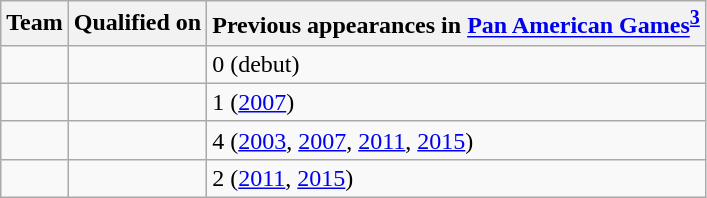<table class="wikitable sortable">
<tr>
<th>Team</th>
<th>Qualified on</th>
<th data-sort-type="number">Previous appearances in <a href='#'>Pan American Games</a><sup><strong><a href='#'>3</a></strong></sup></th>
</tr>
<tr>
<td></td>
<td></td>
<td>0 (debut)</td>
</tr>
<tr>
<td></td>
<td></td>
<td>1 (<a href='#'>2007</a>)</td>
</tr>
<tr>
<td></td>
<td></td>
<td>4 (<a href='#'>2003</a>, <a href='#'>2007</a>, <a href='#'>2011</a>, <a href='#'>2015</a>)</td>
</tr>
<tr>
<td></td>
<td></td>
<td>2 (<a href='#'>2011</a>, <a href='#'>2015</a>)</td>
</tr>
</table>
